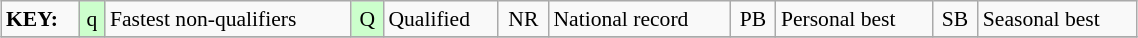<table class="wikitable" style="margin:0.5em auto; font-size:90%;position:relative;" width=60%>
<tr>
<td><strong>KEY:</strong></td>
<td bgcolor=ccffcc align=center>q</td>
<td>Fastest non-qualifiers</td>
<td bgcolor=ccffcc align=center>Q</td>
<td>Qualified</td>
<td align=center>NR</td>
<td>National record</td>
<td align=center>PB</td>
<td>Personal best</td>
<td align=center>SB</td>
<td>Seasonal best</td>
</tr>
<tr>
</tr>
</table>
